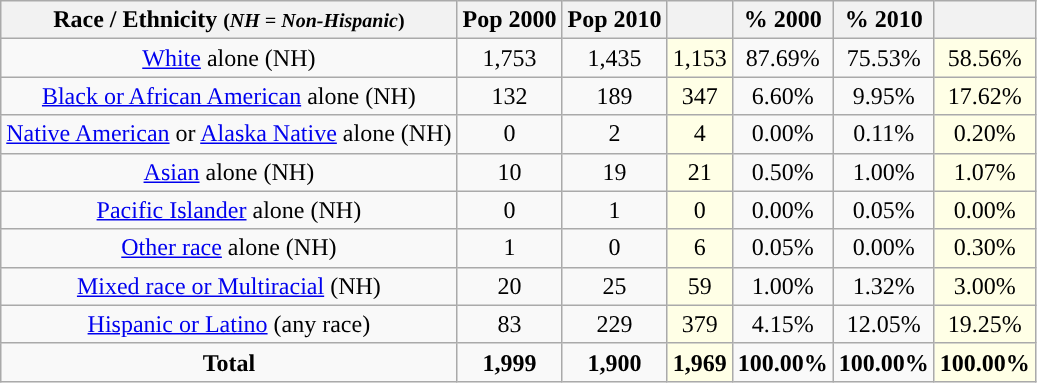<table class="wikitable" style="text-align:center;">
<tr>
<th>Race / Ethnicity <small>(<em>NH = Non-Hispanic</em>)</small></th>
<th>Pop 2000</th>
<th>Pop 2010</th>
<th></th>
<th>% 2000</th>
<th>% 2010</th>
<th></th>
</tr>
<tr>
<td><a href='#'>White</a> alone (NH)</td>
<td>1,753</td>
<td>1,435</td>
<td style='background: #ffffe6;'>1,153</td>
<td>87.69%</td>
<td>75.53%</td>
<td style='background: #ffffe6;'>58.56%</td>
</tr>
<tr>
<td><a href='#'>Black or African American</a> alone (NH)</td>
<td>132</td>
<td>189</td>
<td style='background: #ffffe6;'>347</td>
<td>6.60%</td>
<td>9.95%</td>
<td style='background: #ffffe6;'>17.62%</td>
</tr>
<tr>
<td><a href='#'>Native American</a> or <a href='#'>Alaska Native</a> alone (NH)</td>
<td>0</td>
<td>2</td>
<td style='background: #ffffe6;'>4</td>
<td>0.00%</td>
<td>0.11%</td>
<td style='background: #ffffe6;'>0.20%</td>
</tr>
<tr>
<td><a href='#'>Asian</a> alone (NH)</td>
<td>10</td>
<td>19</td>
<td style='background: #ffffe6;'>21</td>
<td>0.50%</td>
<td>1.00%</td>
<td style='background: #ffffe6;'>1.07%</td>
</tr>
<tr>
<td><a href='#'>Pacific Islander</a> alone (NH)</td>
<td>0</td>
<td>1</td>
<td style='background: #ffffe6;'>0</td>
<td>0.00%</td>
<td>0.05%</td>
<td style='background: #ffffe6;'>0.00%</td>
</tr>
<tr>
<td><a href='#'>Other race</a> alone (NH)</td>
<td>1</td>
<td>0</td>
<td style='background: #ffffe6;'>6</td>
<td>0.05%</td>
<td>0.00%</td>
<td style='background: #ffffe6;'>0.30%</td>
</tr>
<tr>
<td><a href='#'>Mixed race or Multiracial</a> (NH)</td>
<td>20</td>
<td>25</td>
<td style='background: #ffffe6;'>59</td>
<td>1.00%</td>
<td>1.32%</td>
<td style='background: #ffffe6;'>3.00%</td>
</tr>
<tr>
<td><a href='#'>Hispanic or Latino</a> (any race)</td>
<td>83</td>
<td>229</td>
<td style='background: #ffffe6;'>379</td>
<td>4.15%</td>
<td>12.05%</td>
<td style='background: #ffffe6;'>19.25%</td>
</tr>
<tr>
<td><strong>Total</strong></td>
<td><strong>1,999</strong></td>
<td><strong>1,900</strong></td>
<td style='background: #ffffe6;'><strong>1,969</strong></td>
<td><strong>100.00%</strong></td>
<td><strong>100.00%</strong></td>
<td style='background: #ffffe6;'><strong>100.00%</strong></td>
</tr>
</table>
